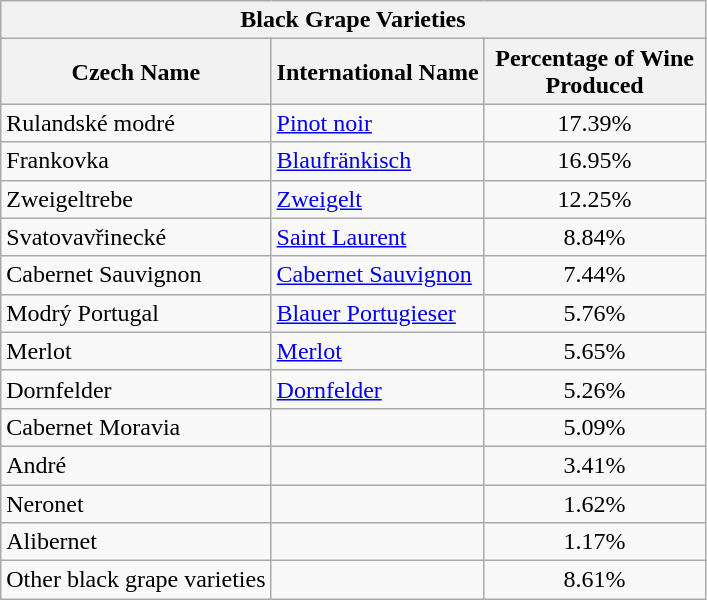<table class="wikitable">
<tr>
<th colspan="8">Black Grape Varieties</th>
</tr>
<tr bgcolor="lightgrey">
<th>Czech Name</th>
<th>International Name</th>
<th width="140pt">Percentage of Wine Produced</th>
</tr>
<tr>
<td>Rulandské modré</td>
<td><a href='#'>Pinot noir</a></td>
<td align="center">17.39%</td>
</tr>
<tr>
<td>Frankovka</td>
<td><a href='#'>Blaufränkisch</a></td>
<td align="center">16.95%</td>
</tr>
<tr>
<td>Zweigeltrebe</td>
<td><a href='#'>Zweigelt</a></td>
<td align="center">12.25%</td>
</tr>
<tr>
<td>Svatovavřinecké</td>
<td><a href='#'>Saint Laurent</a></td>
<td align="center">8.84%</td>
</tr>
<tr>
<td>Cabernet Sauvignon</td>
<td><a href='#'>Cabernet Sauvignon</a></td>
<td align="center">7.44%</td>
</tr>
<tr>
<td>Modrý Portugal</td>
<td><a href='#'>Blauer Portugieser</a></td>
<td align="center">5.76%</td>
</tr>
<tr>
<td>Merlot</td>
<td><a href='#'>Merlot</a></td>
<td align="center">5.65%</td>
</tr>
<tr>
<td>Dornfelder</td>
<td><a href='#'>Dornfelder</a></td>
<td align="center">5.26%</td>
</tr>
<tr>
<td>Cabernet Moravia</td>
<td></td>
<td align="center">5.09%</td>
</tr>
<tr>
<td>André</td>
<td></td>
<td align="center">3.41%</td>
</tr>
<tr>
<td>Neronet</td>
<td></td>
<td align="center">1.62%</td>
</tr>
<tr>
<td>Alibernet</td>
<td></td>
<td align="center">1.17%</td>
</tr>
<tr>
<td>Other black grape varieties</td>
<td></td>
<td align="center">8.61%</td>
</tr>
</table>
